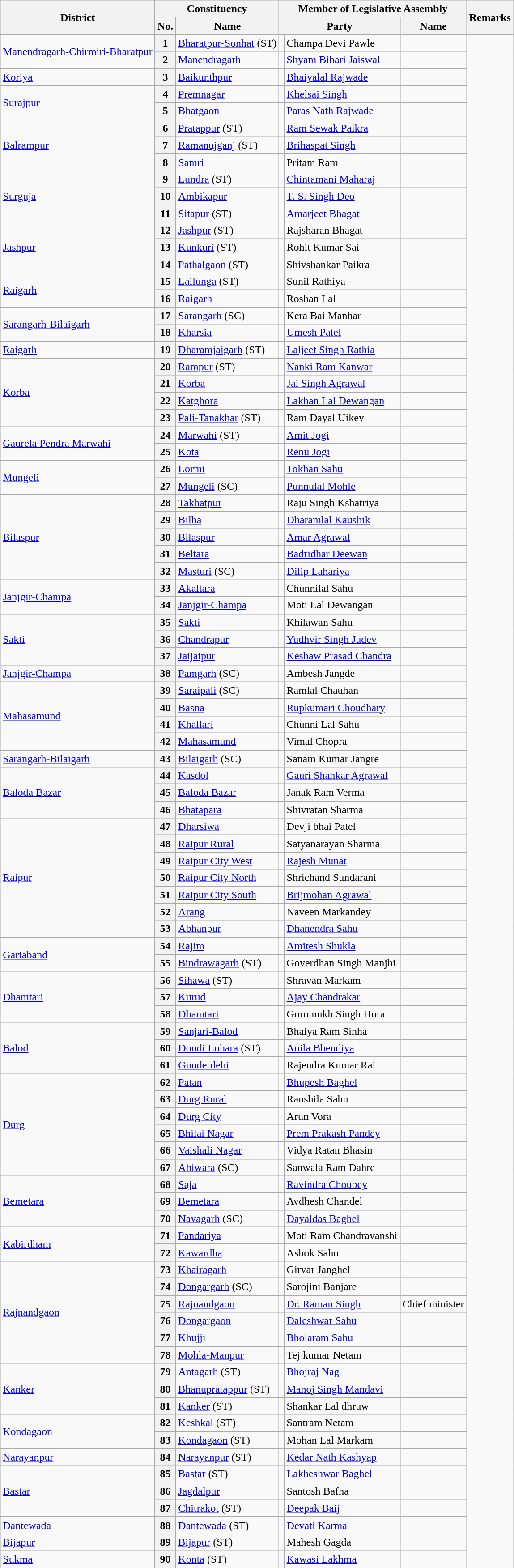<table class="wikitable sortable">
<tr>
<th rowspan="2">District</th>
<th colspan="2">Constituency</th>
<th colspan="3">Member of Legislative Assembly</th>
<th rowspan="2">Remarks</th>
</tr>
<tr>
<th>No.</th>
<th>Name</th>
<th colspan="2">Party</th>
<th>Name</th>
</tr>
<tr>
<td rowspan="2"><a href='#'>Manendragarh-Chirmiri-Bharatpur</a></td>
<th>1</th>
<td><a href='#'>Bharatpur-Sonhat</a> (ST)</td>
<td></td>
<td>Champa Devi Pawle</td>
<td></td>
</tr>
<tr>
<th>2</th>
<td><a href='#'>Manendragarh</a></td>
<td></td>
<td><a href='#'>Shyam Bihari Jaiswal</a></td>
<td></td>
</tr>
<tr>
<td><a href='#'>Koriya</a></td>
<th>3</th>
<td><a href='#'>Baikunthpur</a></td>
<td></td>
<td><a href='#'>Bhaiyalal Rajwade</a></td>
<td></td>
</tr>
<tr>
<td rowspan="2"><a href='#'>Surajpur</a></td>
<th>4</th>
<td><a href='#'>Premnagar</a></td>
<td></td>
<td><a href='#'>Khelsai Singh</a></td>
<td></td>
</tr>
<tr>
<th>5</th>
<td><a href='#'>Bhatgaon</a></td>
<td></td>
<td><a href='#'>Paras Nath Rajwade</a></td>
<td></td>
</tr>
<tr>
<td rowspan="3"><a href='#'>Balrampur</a></td>
<th>6</th>
<td><a href='#'>Pratappur</a> (ST)</td>
<td></td>
<td><a href='#'>Ram Sewak Paikra</a></td>
<td></td>
</tr>
<tr>
<th>7</th>
<td><a href='#'>Ramanujganj</a> (ST)</td>
<td></td>
<td><a href='#'>Brihaspat Singh</a></td>
<td></td>
</tr>
<tr>
<th>8</th>
<td><a href='#'>Samri</a></td>
<td></td>
<td>Pritam Ram</td>
<td></td>
</tr>
<tr>
<td rowspan="3"><a href='#'>Surguja</a></td>
<th>9</th>
<td><a href='#'>Lundra</a> (ST)</td>
<td></td>
<td><a href='#'>Chintamani Maharaj</a></td>
<td></td>
</tr>
<tr>
<th>10</th>
<td><a href='#'>Ambikapur</a></td>
<td></td>
<td><a href='#'>T. S. Singh Deo</a></td>
<td></td>
</tr>
<tr>
<th>11</th>
<td><a href='#'>Sitapur</a> (ST)</td>
<td></td>
<td><a href='#'>Amarjeet Bhagat</a></td>
<td></td>
</tr>
<tr>
<td rowspan="3"><a href='#'>Jashpur</a></td>
<th>12</th>
<td><a href='#'>Jashpur</a> (ST)</td>
<td></td>
<td>Rajsharan Bhagat</td>
<td></td>
</tr>
<tr>
<th>13</th>
<td><a href='#'>Kunkuri</a> (ST)</td>
<td></td>
<td>Rohit Kumar Sai</td>
<td></td>
</tr>
<tr>
<th>14</th>
<td><a href='#'>Pathalgaon</a> (ST)</td>
<td></td>
<td>Shivshankar Paikra</td>
<td></td>
</tr>
<tr>
<td rowspan="2"><a href='#'>Raigarh</a></td>
<th>15</th>
<td><a href='#'>Lailunga</a> (ST)</td>
<td></td>
<td>Sunil Rathiya</td>
<td></td>
</tr>
<tr>
<th>16</th>
<td><a href='#'>Raigarh</a></td>
<td></td>
<td>Roshan Lal</td>
<td></td>
</tr>
<tr>
<td rowspan="2"><a href='#'>Sarangarh-Bilaigarh</a></td>
<th>17</th>
<td><a href='#'>Sarangarh</a> (SC)</td>
<td></td>
<td>Kera Bai Manhar</td>
<td></td>
</tr>
<tr>
<th>18</th>
<td><a href='#'>Kharsia</a></td>
<td></td>
<td><a href='#'>Umesh Patel</a></td>
<td></td>
</tr>
<tr>
<td><a href='#'>Raigarh</a></td>
<th>19</th>
<td><a href='#'>Dharamjaigarh</a> (ST)</td>
<td></td>
<td><a href='#'>Laljeet Singh Rathia</a></td>
<td></td>
</tr>
<tr>
<td rowspan="4"><a href='#'>Korba</a></td>
<th>20</th>
<td><a href='#'>Rampur</a> (ST)</td>
<td></td>
<td><a href='#'>Nanki Ram Kanwar</a></td>
<td></td>
</tr>
<tr>
<th>21</th>
<td><a href='#'>Korba</a></td>
<td></td>
<td><a href='#'>Jai Singh Agrawal</a></td>
<td></td>
</tr>
<tr>
<th>22</th>
<td><a href='#'>Katghora</a></td>
<td></td>
<td><a href='#'>Lakhan Lal Dewangan</a></td>
<td></td>
</tr>
<tr>
<th>23</th>
<td><a href='#'>Pali-Tanakhar</a> (ST)</td>
<td></td>
<td>Ram Dayal Uikey</td>
<td></td>
</tr>
<tr>
<td rowspan="2"><a href='#'>Gaurela Pendra Marwahi</a></td>
<th>24</th>
<td><a href='#'>Marwahi</a> (ST)</td>
<td></td>
<td><a href='#'>Amit Jogi</a></td>
<td></td>
</tr>
<tr>
<th>25</th>
<td><a href='#'>Kota</a></td>
<td></td>
<td><a href='#'>Renu Jogi</a></td>
<td></td>
</tr>
<tr>
<td rowspan="2"><a href='#'>Mungeli</a></td>
<th>26</th>
<td><a href='#'>Lormi</a></td>
<td></td>
<td><a href='#'>Tokhan Sahu</a></td>
<td></td>
</tr>
<tr>
<th>27</th>
<td><a href='#'>Mungeli</a> (SC)</td>
<td></td>
<td><a href='#'>Punnulal Mohle</a></td>
<td></td>
</tr>
<tr>
<td rowspan="5"><a href='#'>Bilaspur</a></td>
<th>28</th>
<td><a href='#'>Takhatpur</a></td>
<td></td>
<td>Raju Singh Kshatriya</td>
<td></td>
</tr>
<tr>
<th>29</th>
<td><a href='#'>Bilha</a></td>
<td></td>
<td><a href='#'>Dharamlal Kaushik</a></td>
<td></td>
</tr>
<tr>
<th>30</th>
<td><a href='#'>Bilaspur</a></td>
<td></td>
<td><a href='#'>Amar Agrawal</a></td>
<td></td>
</tr>
<tr>
<th>31</th>
<td><a href='#'>Beltara</a></td>
<td></td>
<td><a href='#'>Badridhar Deewan</a></td>
<td></td>
</tr>
<tr>
<th>32</th>
<td><a href='#'>Masturi</a> (SC)</td>
<td></td>
<td><a href='#'>Dilip Lahariya</a></td>
<td></td>
</tr>
<tr>
<td rowspan="2"><a href='#'>Janjgir-Champa</a></td>
<th>33</th>
<td><a href='#'>Akaltara</a></td>
<td></td>
<td>Chunnilal Sahu</td>
<td></td>
</tr>
<tr>
<th>34</th>
<td><a href='#'>Janjgir-Champa</a></td>
<td></td>
<td>Moti Lal Dewangan</td>
<td></td>
</tr>
<tr>
<td rowspan="3"><a href='#'>Sakti</a></td>
<th>35</th>
<td><a href='#'>Sakti</a></td>
<td></td>
<td>Khilawan Sahu</td>
<td></td>
</tr>
<tr>
<th>36</th>
<td><a href='#'>Chandrapur</a></td>
<td></td>
<td><a href='#'>Yudhvir Singh Judev</a></td>
<td></td>
</tr>
<tr>
<th>37</th>
<td><a href='#'>Jaijaipur</a></td>
<td></td>
<td><a href='#'>Keshaw Prasad Chandra</a></td>
<td></td>
</tr>
<tr>
<td><a href='#'>Janjgir-Champa</a></td>
<th>38</th>
<td><a href='#'>Pamgarh</a> (SC)</td>
<td></td>
<td>Ambesh Jangde</td>
<td></td>
</tr>
<tr>
<td rowspan="4"><a href='#'>Mahasamund</a></td>
<th>39</th>
<td><a href='#'>Saraipali</a> (SC)</td>
<td></td>
<td>Ramlal Chauhan</td>
<td></td>
</tr>
<tr>
<th>40</th>
<td><a href='#'>Basna</a></td>
<td></td>
<td><a href='#'>Rupkumari Choudhary</a></td>
<td></td>
</tr>
<tr>
<th>41</th>
<td><a href='#'>Khallari</a></td>
<td></td>
<td>Chunni Lal Sahu</td>
<td></td>
</tr>
<tr>
<th>42</th>
<td><a href='#'>Mahasamund</a></td>
<td></td>
<td>Vimal Chopra</td>
<td></td>
</tr>
<tr>
<td rowspan="1"><a href='#'>Sarangarh-Bilaigarh</a></td>
<th>43</th>
<td><a href='#'>Bilaigarh</a> (SC)</td>
<td></td>
<td>Sanam Kumar Jangre</td>
<td></td>
</tr>
<tr>
<td rowspan="3"><a href='#'>Baloda Bazar</a></td>
<th>44</th>
<td><a href='#'>Kasdol</a></td>
<td></td>
<td><a href='#'>Gauri Shankar Agrawal</a></td>
<td></td>
</tr>
<tr>
<th>45</th>
<td><a href='#'>Baloda Bazar</a></td>
<td></td>
<td>Janak Ram Verma</td>
<td></td>
</tr>
<tr>
<th>46</th>
<td><a href='#'>Bhatapara</a></td>
<td></td>
<td>Shivratan Sharma</td>
<td></td>
</tr>
<tr>
<td rowspan="7"><a href='#'>Raipur</a></td>
<th>47</th>
<td><a href='#'>Dharsiwa</a></td>
<td></td>
<td>Devji bhai Patel</td>
<td></td>
</tr>
<tr>
<th>48</th>
<td><a href='#'>Raipur Rural</a></td>
<td></td>
<td>Satyanarayan Sharma</td>
<td></td>
</tr>
<tr>
<th>49</th>
<td><a href='#'>Raipur City West</a></td>
<td></td>
<td><a href='#'>Rajesh Munat</a></td>
<td></td>
</tr>
<tr>
<th>50</th>
<td><a href='#'>Raipur City North</a></td>
<td></td>
<td>Shrichand Sundarani</td>
<td></td>
</tr>
<tr>
<th>51</th>
<td><a href='#'>Raipur City South</a></td>
<td></td>
<td><a href='#'>Brijmohan Agrawal</a></td>
<td></td>
</tr>
<tr>
<th>52</th>
<td><a href='#'>Arang</a></td>
<td></td>
<td>Naveen Markandey</td>
<td></td>
</tr>
<tr>
<th>53</th>
<td><a href='#'>Abhanpur</a></td>
<td></td>
<td><a href='#'>Dhanendra Sahu</a></td>
<td></td>
</tr>
<tr>
<td rowspan="2"><a href='#'>Gariaband</a></td>
<th>54</th>
<td><a href='#'>Rajim</a></td>
<td></td>
<td><a href='#'>Amitesh Shukla</a></td>
<td></td>
</tr>
<tr>
<th>55</th>
<td><a href='#'>Bindrawagarh</a> (ST)</td>
<td></td>
<td>Goverdhan Singh Manjhi</td>
<td></td>
</tr>
<tr>
<td rowspan="3"><a href='#'>Dhamtari</a></td>
<th>56</th>
<td><a href='#'>Sihawa</a> (ST)</td>
<td></td>
<td>Shravan Markam</td>
<td></td>
</tr>
<tr>
<th>57</th>
<td><a href='#'>Kurud</a></td>
<td></td>
<td><a href='#'>Ajay Chandrakar</a></td>
<td></td>
</tr>
<tr>
<th>58</th>
<td><a href='#'>Dhamtari</a></td>
<td></td>
<td>Gurumukh Singh Hora</td>
<td></td>
</tr>
<tr>
<td rowspan="3"><a href='#'>Balod</a></td>
<th>59</th>
<td><a href='#'>Sanjari-Balod</a></td>
<td></td>
<td>Bhaiya Ram Sinha</td>
<td></td>
</tr>
<tr>
<th>60</th>
<td><a href='#'>Dondi Lohara</a> (ST)</td>
<td></td>
<td><a href='#'>Anila Bhendiya</a></td>
<td></td>
</tr>
<tr>
<th>61</th>
<td><a href='#'>Gunderdehi</a></td>
<td></td>
<td>Rajendra Kumar Rai</td>
<td></td>
</tr>
<tr>
<td rowspan="6"><a href='#'>Durg</a></td>
<th>62</th>
<td><a href='#'>Patan</a></td>
<td></td>
<td><a href='#'>Bhupesh Baghel</a></td>
<td></td>
</tr>
<tr>
<th>63</th>
<td><a href='#'>Durg Rural</a></td>
<td></td>
<td>Ranshila Sahu</td>
<td></td>
</tr>
<tr>
<th>64</th>
<td><a href='#'>Durg City</a></td>
<td></td>
<td>Arun Vora</td>
<td></td>
</tr>
<tr>
<th>65</th>
<td><a href='#'>Bhilai Nagar</a></td>
<td></td>
<td><a href='#'>Prem Prakash Pandey</a></td>
<td></td>
</tr>
<tr>
<th>66</th>
<td><a href='#'>Vaishali Nagar</a></td>
<td></td>
<td>Vidya Ratan Bhasin</td>
<td></td>
</tr>
<tr>
<th>67</th>
<td><a href='#'>Ahiwara</a> (SC)</td>
<td></td>
<td>Sanwala Ram Dahre</td>
<td></td>
</tr>
<tr>
<td rowspan="3"><a href='#'>Bemetara</a></td>
<th>68</th>
<td><a href='#'>Saja</a></td>
<td></td>
<td><a href='#'>Ravindra Choubey</a></td>
<td></td>
</tr>
<tr>
<th>69</th>
<td><a href='#'>Bemetara</a></td>
<td></td>
<td>Avdhesh Chandel</td>
<td></td>
</tr>
<tr>
<th>70</th>
<td><a href='#'>Navagarh</a> (SC)</td>
<td></td>
<td><a href='#'>Dayaldas Baghel</a></td>
<td></td>
</tr>
<tr>
<td rowspan="2"><a href='#'>Kabirdham</a></td>
<th>71</th>
<td><a href='#'>Pandariya</a></td>
<td></td>
<td>Moti Ram Chandravanshi</td>
<td></td>
</tr>
<tr>
<th>72</th>
<td><a href='#'>Kawardha</a></td>
<td></td>
<td>Ashok Sahu</td>
<td></td>
</tr>
<tr>
<td rowspan="6"><a href='#'>Rajnandgaon</a></td>
<th>73</th>
<td><a href='#'>Khairagarh</a></td>
<td></td>
<td>Girvar Janghel</td>
<td></td>
</tr>
<tr>
<th>74</th>
<td><a href='#'>Dongargarh</a> (SC)</td>
<td></td>
<td>Sarojini Banjare</td>
<td></td>
</tr>
<tr>
<th>75</th>
<td><a href='#'>Rajnandgaon</a></td>
<td></td>
<td><a href='#'>Dr. Raman Singh</a></td>
<td>Chief minister</td>
</tr>
<tr>
<th>76</th>
<td><a href='#'>Dongargaon</a></td>
<td></td>
<td><a href='#'>Daleshwar Sahu</a></td>
<td></td>
</tr>
<tr>
<th>77</th>
<td><a href='#'>Khujji</a></td>
<td></td>
<td><a href='#'>Bholaram Sahu</a></td>
<td></td>
</tr>
<tr>
<th>78</th>
<td><a href='#'>Mohla-Manpur</a></td>
<td></td>
<td>Tej kumar Netam</td>
<td></td>
</tr>
<tr>
<td rowspan="3"><a href='#'>Kanker</a></td>
<th>79</th>
<td><a href='#'>Antagarh</a> (ST)</td>
<td></td>
<td><a href='#'>Bhojraj Nag</a></td>
<td></td>
</tr>
<tr>
<th>80</th>
<td><a href='#'>Bhanupratappur</a> (ST)</td>
<td></td>
<td><a href='#'>Manoj Singh Mandavi</a></td>
<td></td>
</tr>
<tr>
<th>81</th>
<td><a href='#'>Kanker</a> (ST)</td>
<td></td>
<td>Shankar Lal dhruw</td>
<td></td>
</tr>
<tr>
<td rowspan="2"><a href='#'>Kondagaon</a></td>
<th>82</th>
<td><a href='#'>Keshkal</a> (ST)</td>
<td></td>
<td>Santram Netam</td>
<td></td>
</tr>
<tr>
<th>83</th>
<td><a href='#'>Kondagaon</a> (ST)</td>
<td></td>
<td>Mohan Lal Markam</td>
<td></td>
</tr>
<tr>
<td><a href='#'>Narayanpur</a></td>
<th>84</th>
<td><a href='#'>Narayanpur</a> (ST)</td>
<td></td>
<td><a href='#'>Kedar Nath Kashyap</a></td>
<td></td>
</tr>
<tr>
<td rowspan="3"><a href='#'>Bastar</a></td>
<th>85</th>
<td><a href='#'>Bastar</a> (ST)</td>
<td></td>
<td><a href='#'>Lakheshwar Baghel</a></td>
<td></td>
</tr>
<tr>
<th>86</th>
<td><a href='#'>Jagdalpur</a></td>
<td></td>
<td>Santosh Bafna</td>
<td></td>
</tr>
<tr>
<th>87</th>
<td><a href='#'>Chitrakot</a> (ST)</td>
<td></td>
<td><a href='#'>Deepak Baij</a></td>
<td></td>
</tr>
<tr>
<td><a href='#'>Dantewada</a></td>
<th>88</th>
<td><a href='#'>Dantewada</a> (ST)</td>
<td></td>
<td><a href='#'>Devati Karma</a></td>
<td></td>
</tr>
<tr>
<td><a href='#'>Bijapur</a></td>
<th>89</th>
<td><a href='#'>Bijapur</a> (ST)</td>
<td></td>
<td>Mahesh Gagda</td>
<td></td>
</tr>
<tr>
<td><a href='#'>Sukma</a></td>
<th>90</th>
<td><a href='#'>Konta</a> (ST)</td>
<td></td>
<td><a href='#'>Kawasi Lakhma</a></td>
<td></td>
</tr>
</table>
